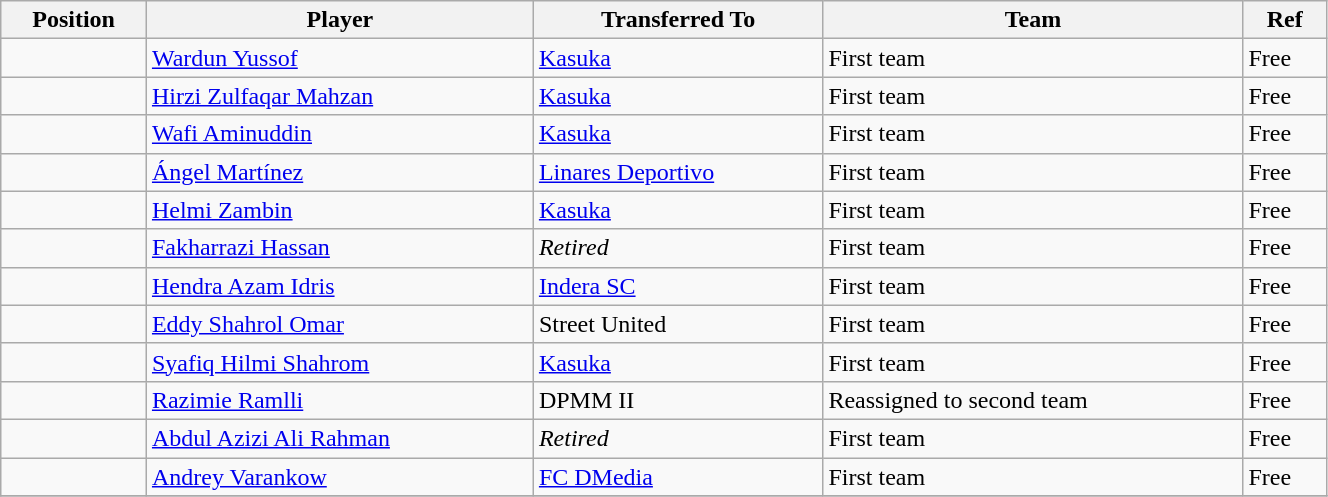<table class="wikitable sortable" style="width:70%; text-align:center; font-size:100%; text-align:left;">
<tr>
<th>Position</th>
<th>Player</th>
<th>Transferred To</th>
<th>Team</th>
<th>Ref</th>
</tr>
<tr>
<td></td>
<td> <a href='#'>Wardun Yussof</a></td>
<td> <a href='#'>Kasuka</a></td>
<td>First team</td>
<td>Free</td>
</tr>
<tr>
<td></td>
<td> <a href='#'>Hirzi Zulfaqar Mahzan</a></td>
<td> <a href='#'>Kasuka</a></td>
<td>First team</td>
<td>Free</td>
</tr>
<tr>
<td></td>
<td> <a href='#'>Wafi Aminuddin</a></td>
<td> <a href='#'>Kasuka</a></td>
<td>First team</td>
<td>Free</td>
</tr>
<tr>
<td></td>
<td> <a href='#'>Ángel Martínez</a></td>
<td> <a href='#'>Linares Deportivo</a></td>
<td>First team</td>
<td>Free </td>
</tr>
<tr>
<td></td>
<td> <a href='#'>Helmi Zambin</a></td>
<td> <a href='#'>Kasuka</a></td>
<td>First team</td>
<td>Free</td>
</tr>
<tr>
<td></td>
<td> <a href='#'>Fakharrazi Hassan</a></td>
<td><em>Retired</em></td>
<td>First team</td>
<td>Free</td>
</tr>
<tr>
<td></td>
<td> <a href='#'>Hendra Azam Idris</a></td>
<td> <a href='#'>Indera SC</a></td>
<td>First team</td>
<td>Free</td>
</tr>
<tr>
<td></td>
<td> <a href='#'>Eddy Shahrol Omar</a></td>
<td> Street United</td>
<td>First team</td>
<td>Free</td>
</tr>
<tr>
<td></td>
<td> <a href='#'>Syafiq Hilmi Shahrom</a></td>
<td> <a href='#'>Kasuka</a></td>
<td>First team</td>
<td>Free</td>
</tr>
<tr>
<td></td>
<td> <a href='#'>Razimie Ramlli</a></td>
<td> DPMM II</td>
<td>Reassigned to second team</td>
<td>Free</td>
</tr>
<tr>
<td></td>
<td> <a href='#'>Abdul Azizi Ali Rahman</a></td>
<td><em>Retired</em></td>
<td>First team</td>
<td>Free</td>
</tr>
<tr>
<td></td>
<td> <a href='#'>Andrey Varankow</a></td>
<td> <a href='#'>FC DMedia</a></td>
<td>First team</td>
<td>Free </td>
</tr>
<tr>
</tr>
</table>
